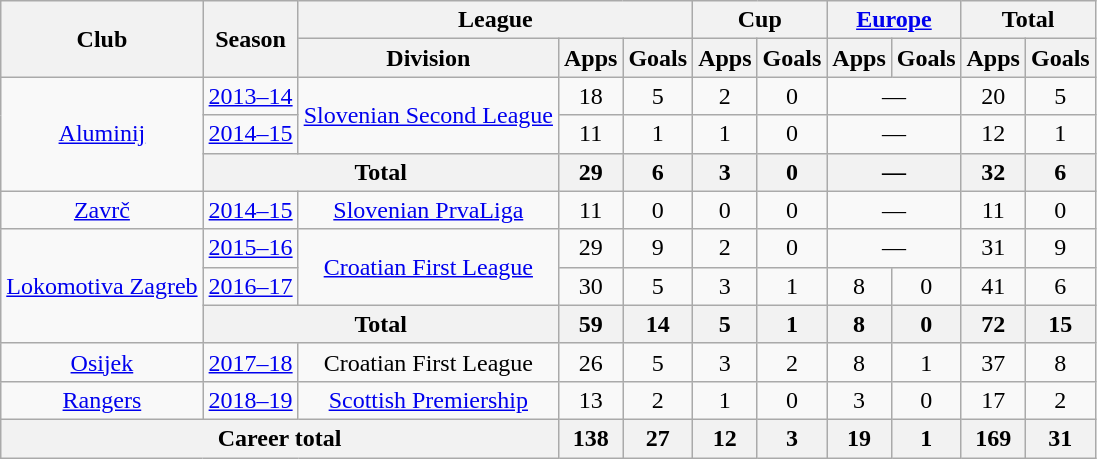<table class="wikitable" style="text-align:center">
<tr>
<th rowspan="2">Club</th>
<th rowspan="2">Season</th>
<th colspan="3">League</th>
<th colspan="2">Cup</th>
<th colspan="2"><a href='#'>Europe</a></th>
<th colspan="2">Total</th>
</tr>
<tr>
<th>Division</th>
<th>Apps</th>
<th>Goals</th>
<th>Apps</th>
<th>Goals</th>
<th>Apps</th>
<th>Goals</th>
<th>Apps</th>
<th>Goals</th>
</tr>
<tr>
<td rowspan="3"><a href='#'>Aluminij</a></td>
<td><a href='#'>2013–14</a></td>
<td rowspan="2"><a href='#'>Slovenian Second League</a></td>
<td>18</td>
<td>5</td>
<td>2</td>
<td>0</td>
<td colspan="2">—</td>
<td>20</td>
<td>5</td>
</tr>
<tr>
<td><a href='#'>2014–15</a></td>
<td>11</td>
<td>1</td>
<td>1</td>
<td>0</td>
<td colspan="2">—</td>
<td>12</td>
<td>1</td>
</tr>
<tr>
<th colspan="2">Total</th>
<th>29</th>
<th>6</th>
<th>3</th>
<th>0</th>
<th colspan="2">—</th>
<th>32</th>
<th>6</th>
</tr>
<tr>
<td><a href='#'>Zavrč</a></td>
<td><a href='#'>2014–15</a></td>
<td><a href='#'>Slovenian PrvaLiga</a></td>
<td>11</td>
<td>0</td>
<td>0</td>
<td>0</td>
<td colspan="2">—</td>
<td>11</td>
<td>0</td>
</tr>
<tr>
<td rowspan="3"><a href='#'>Lokomotiva Zagreb</a></td>
<td><a href='#'>2015–16</a></td>
<td rowspan="2"><a href='#'>Croatian First League</a></td>
<td>29</td>
<td>9</td>
<td>2</td>
<td>0</td>
<td colspan="2">—</td>
<td>31</td>
<td>9</td>
</tr>
<tr>
<td><a href='#'>2016–17</a></td>
<td>30</td>
<td>5</td>
<td>3</td>
<td>1</td>
<td>8</td>
<td>0</td>
<td>41</td>
<td>6</td>
</tr>
<tr>
<th colspan="2">Total</th>
<th>59</th>
<th>14</th>
<th>5</th>
<th>1</th>
<th>8</th>
<th>0</th>
<th>72</th>
<th>15</th>
</tr>
<tr>
<td><a href='#'>Osijek</a></td>
<td><a href='#'>2017–18</a></td>
<td>Croatian First League</td>
<td>26</td>
<td>5</td>
<td>3</td>
<td>2</td>
<td>8</td>
<td>1</td>
<td>37</td>
<td>8</td>
</tr>
<tr>
<td><a href='#'>Rangers</a></td>
<td><a href='#'>2018–19</a></td>
<td><a href='#'>Scottish Premiership</a></td>
<td>13</td>
<td>2</td>
<td>1</td>
<td>0</td>
<td>3</td>
<td>0</td>
<td>17</td>
<td>2</td>
</tr>
<tr>
<th colspan="3">Career total</th>
<th>138</th>
<th>27</th>
<th>12</th>
<th>3</th>
<th>19</th>
<th>1</th>
<th>169</th>
<th>31</th>
</tr>
</table>
